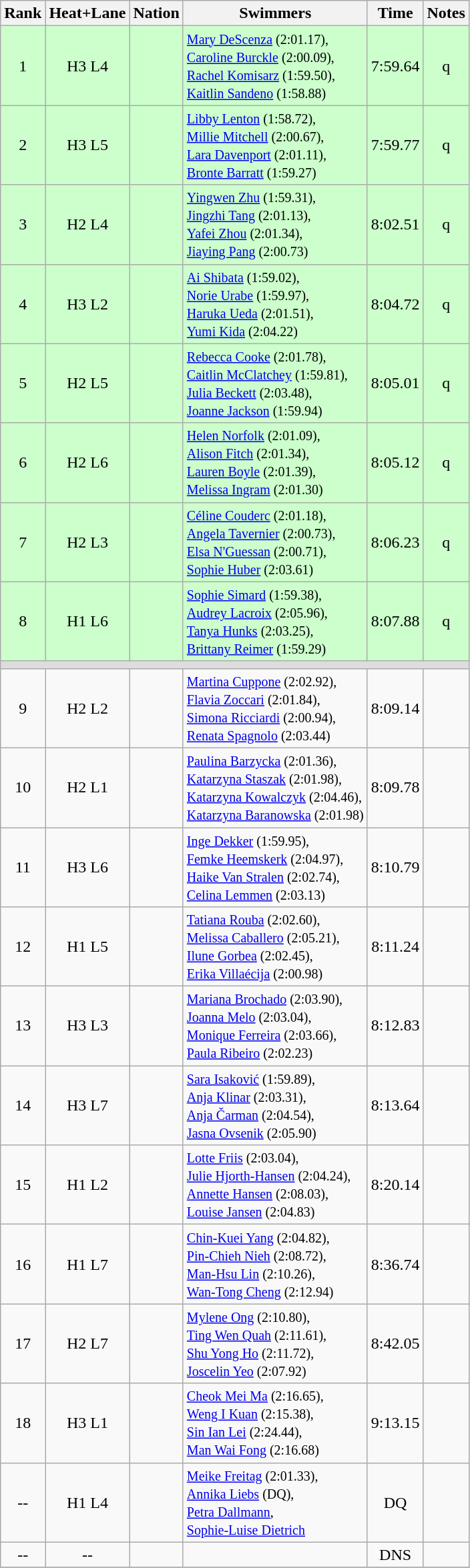<table class="wikitable sortable" style="text-align:center">
<tr>
<th>Rank</th>
<th>Heat+Lane</th>
<th>Nation</th>
<th>Swimmers</th>
<th>Time</th>
<th>Notes</th>
</tr>
<tr bgcolor=ccffcc>
<td>1</td>
<td>H3 L4</td>
<td align=left></td>
<td align=left><small> <a href='#'>Mary DeScenza</a> (2:01.17),<br> <a href='#'>Caroline Burckle</a> (2:00.09),<br> <a href='#'>Rachel Komisarz</a> (1:59.50),<br> <a href='#'>Kaitlin Sandeno</a> (1:58.88) </small></td>
<td>7:59.64</td>
<td>q</td>
</tr>
<tr bgcolor=ccffcc>
<td>2</td>
<td>H3 L5</td>
<td align=left></td>
<td align=left><small> <a href='#'>Libby Lenton</a> (1:58.72),<br> <a href='#'>Millie Mitchell</a> (2:00.67),<br> <a href='#'>Lara Davenport</a> (2:01.11),<br> <a href='#'>Bronte Barratt</a> (1:59.27) </small></td>
<td>7:59.77</td>
<td>q</td>
</tr>
<tr bgcolor=ccffcc>
<td>3</td>
<td>H2 L4</td>
<td align=left></td>
<td align=left><small> <a href='#'>Yingwen Zhu</a> (1:59.31),<br> <a href='#'>Jingzhi Tang</a> (2:01.13),<br> <a href='#'>Yafei Zhou</a> (2:01.34),<br> <a href='#'>Jiaying Pang</a> (2:00.73) </small></td>
<td>8:02.51</td>
<td>q</td>
</tr>
<tr bgcolor=ccffcc>
<td>4</td>
<td>H3 L2</td>
<td align=left></td>
<td align=left><small> <a href='#'>Ai Shibata</a> (1:59.02),<br> <a href='#'>Norie Urabe</a> (1:59.97),<br> <a href='#'>Haruka Ueda</a> (2:01.51),<br> <a href='#'>Yumi Kida</a> (2:04.22) </small></td>
<td>8:04.72</td>
<td>q</td>
</tr>
<tr bgcolor=ccffcc>
<td>5</td>
<td>H2 L5</td>
<td align=left></td>
<td align=left><small> <a href='#'>Rebecca Cooke</a> (2:01.78),<br> <a href='#'>Caitlin McClatchey</a> (1:59.81),<br> <a href='#'>Julia Beckett</a> (2:03.48),<br> <a href='#'>Joanne Jackson</a> (1:59.94) </small></td>
<td>8:05.01</td>
<td>q</td>
</tr>
<tr bgcolor=ccffcc>
<td>6</td>
<td>H2 L6</td>
<td align=left></td>
<td align=left><small> <a href='#'>Helen Norfolk</a> (2:01.09),<br> <a href='#'>Alison Fitch</a> (2:01.34),<br> <a href='#'>Lauren Boyle</a> (2:01.39),<br> <a href='#'>Melissa Ingram</a> (2:01.30) </small></td>
<td>8:05.12</td>
<td>q</td>
</tr>
<tr bgcolor=ccffcc>
<td>7</td>
<td>H2 L3</td>
<td align=left></td>
<td align=left><small> <a href='#'>Céline Couderc</a> (2:01.18),<br> <a href='#'>Angela Tavernier</a> (2:00.73),<br> <a href='#'>Elsa N'Guessan</a> (2:00.71),<br> <a href='#'>Sophie Huber</a> (2:03.61) </small></td>
<td>8:06.23</td>
<td>q</td>
</tr>
<tr bgcolor=ccffcc>
<td>8</td>
<td>H1 L6</td>
<td align=left></td>
<td align=left><small> <a href='#'>Sophie Simard</a> (1:59.38),<br> <a href='#'>Audrey Lacroix</a> (2:05.96),<br> <a href='#'>Tanya Hunks</a> (2:03.25),<br> <a href='#'>Brittany Reimer</a> (1:59.29) </small></td>
<td>8:07.88</td>
<td>q</td>
</tr>
<tr bgcolor=#DDDDDD>
<td colspan=6></td>
</tr>
<tr>
<td>9</td>
<td>H2 L2</td>
<td align=left></td>
<td align=left><small> <a href='#'>Martina Cuppone</a> (2:02.92),<br> <a href='#'>Flavia Zoccari</a> (2:01.84),<br> <a href='#'>Simona Ricciardi</a> (2:00.94),<br> <a href='#'>Renata Spagnolo</a> (2:03.44) </small></td>
<td>8:09.14</td>
<td></td>
</tr>
<tr>
<td>10</td>
<td>H2 L1</td>
<td align=left></td>
<td align=left><small> <a href='#'>Paulina Barzycka</a> (2:01.36),<br> <a href='#'>Katarzyna Staszak</a> (2:01.98),<br> <a href='#'>Katarzyna Kowalczyk</a> (2:04.46),<br> <a href='#'>Katarzyna Baranowska</a> (2:01.98) </small></td>
<td>8:09.78</td>
<td></td>
</tr>
<tr>
<td>11</td>
<td>H3 L6</td>
<td align=left></td>
<td align=left><small> <a href='#'>Inge Dekker</a> (1:59.95),<br> <a href='#'>Femke Heemskerk</a> (2:04.97),<br> <a href='#'>Haike Van Stralen</a> (2:02.74),<br> <a href='#'>Celina Lemmen</a> (2:03.13) </small></td>
<td>8:10.79</td>
<td></td>
</tr>
<tr>
<td>12</td>
<td>H1 L5</td>
<td align=left></td>
<td align=left><small> <a href='#'>Tatiana Rouba</a> (2:02.60),<br> <a href='#'>Melissa Caballero</a> (2:05.21),<br> <a href='#'>Ilune Gorbea</a> (2:02.45),<br> <a href='#'>Erika Villaécija</a> (2:00.98) </small></td>
<td>8:11.24</td>
<td></td>
</tr>
<tr>
<td>13</td>
<td>H3 L3</td>
<td align=left></td>
<td align=left><small> <a href='#'>Mariana Brochado</a> (2:03.90),<br> <a href='#'>Joanna Melo</a> (2:03.04),<br> <a href='#'>Monique Ferreira</a> (2:03.66),<br> <a href='#'>Paula Ribeiro</a> (2:02.23) </small></td>
<td>8:12.83</td>
<td></td>
</tr>
<tr>
<td>14</td>
<td>H3 L7</td>
<td align=left></td>
<td align=left><small> <a href='#'>Sara Isaković</a> (1:59.89),<br> <a href='#'>Anja Klinar</a> (2:03.31),<br> <a href='#'>Anja Čarman</a> (2:04.54),<br> <a href='#'>Jasna Ovsenik</a> (2:05.90) </small></td>
<td>8:13.64</td>
<td></td>
</tr>
<tr>
<td>15</td>
<td>H1 L2</td>
<td align=left></td>
<td align=left><small> <a href='#'>Lotte Friis</a> (2:03.04),<br> <a href='#'>Julie Hjorth-Hansen</a> (2:04.24),<br> <a href='#'>Annette Hansen</a> (2:08.03),<br> <a href='#'>Louise Jansen</a> (2:04.83) </small></td>
<td>8:20.14</td>
<td></td>
</tr>
<tr>
<td>16</td>
<td>H1 L7</td>
<td align=left></td>
<td align=left><small> <a href='#'>Chin-Kuei Yang</a> (2:04.82),<br> <a href='#'>Pin-Chieh Nieh</a> (2:08.72),<br> <a href='#'>Man-Hsu Lin</a> (2:10.26),<br> <a href='#'>Wan-Tong Cheng</a> (2:12.94) </small></td>
<td>8:36.74</td>
<td></td>
</tr>
<tr>
<td>17</td>
<td>H2 L7</td>
<td align=left></td>
<td align=left><small> <a href='#'>Mylene Ong</a> (2:10.80),<br> <a href='#'>Ting Wen Quah</a> (2:11.61),<br> <a href='#'>Shu Yong Ho</a> (2:11.72),<br> <a href='#'>Joscelin Yeo</a> (2:07.92) </small></td>
<td>8:42.05</td>
<td></td>
</tr>
<tr>
<td>18</td>
<td>H3 L1</td>
<td align=left></td>
<td align=left><small> <a href='#'>Cheok Mei Ma</a> (2:16.65),<br> <a href='#'>Weng I Kuan</a> (2:15.38),<br> <a href='#'>Sin Ian Lei</a> (2:24.44),<br> <a href='#'>Man Wai Fong</a> (2:16.68) </small></td>
<td>9:13.15</td>
<td></td>
</tr>
<tr>
<td>--</td>
<td>H1 L4</td>
<td align=left></td>
<td align=left><small> <a href='#'>Meike Freitag</a> (2:01.33),<br> <a href='#'>Annika Liebs</a> (DQ),<br> <a href='#'>Petra Dallmann</a>,<br> <a href='#'>Sophie-Luise Dietrich</a> </small></td>
<td>DQ</td>
<td></td>
</tr>
<tr>
<td>--</td>
<td>--</td>
<td align=left></td>
<td align=left></td>
<td>DNS</td>
<td></td>
</tr>
<tr>
</tr>
</table>
